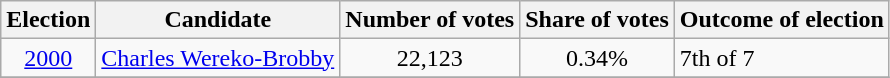<table class="sortable wikitable">
<tr>
<th>Election</th>
<th>Candidate</th>
<th>Number of votes</th>
<th>Share of votes</th>
<th>Outcome of election</th>
</tr>
<tr>
<td align=center><a href='#'>2000</a></td>
<td align=center><a href='#'>Charles Wereko-Brobby</a></td>
<td align=center>22,123</td>
<td align=center>0.34%</td>
<td align=left>7th of 7</td>
</tr>
<tr>
</tr>
</table>
